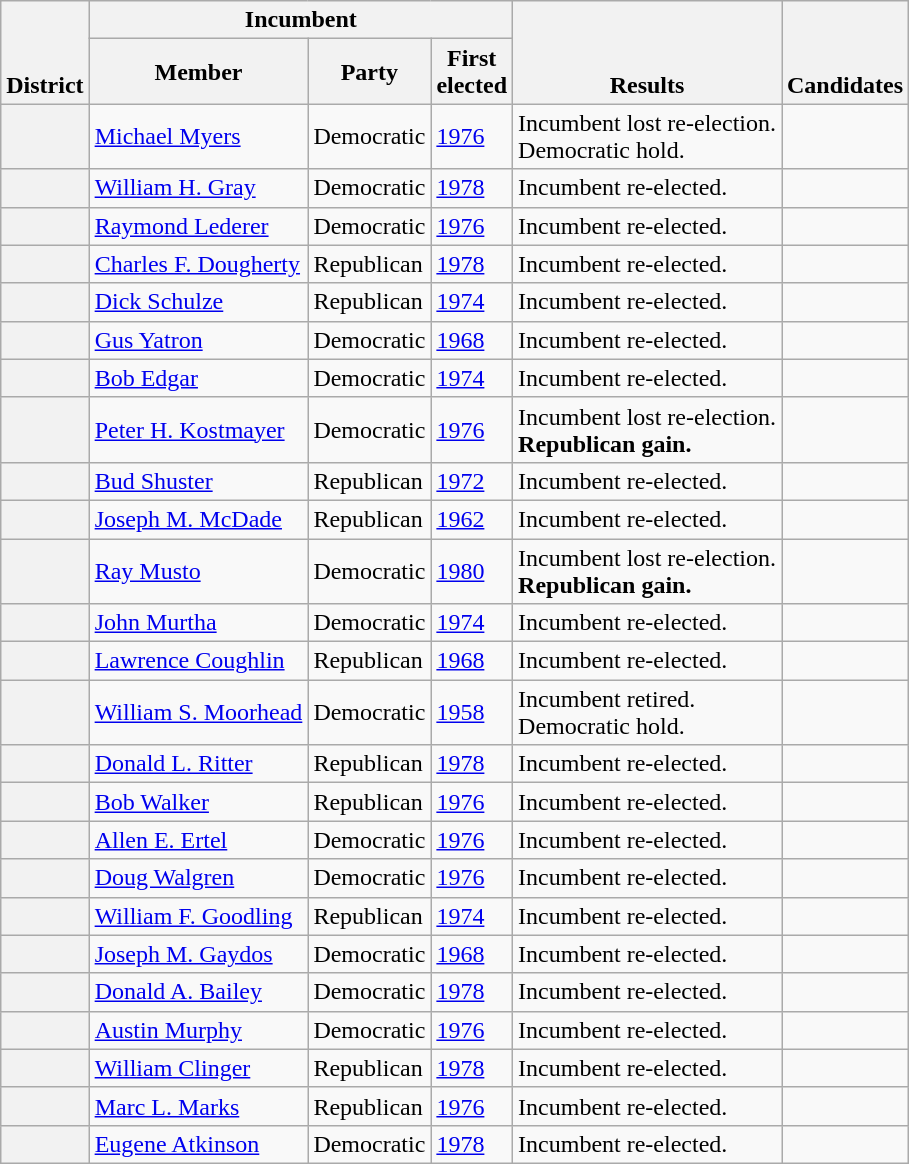<table class=wikitable>
<tr valign=bottom>
<th rowspan=2>District</th>
<th colspan=3>Incumbent</th>
<th rowspan=2>Results</th>
<th rowspan=2>Candidates</th>
</tr>
<tr>
<th>Member</th>
<th>Party</th>
<th>First<br>elected</th>
</tr>
<tr>
<th></th>
<td><a href='#'>Michael Myers</a></td>
<td>Democratic</td>
<td><a href='#'>1976</a></td>
<td>Incumbent lost re-election.<br>Democratic hold.</td>
<td nowrap></td>
</tr>
<tr>
<th></th>
<td><a href='#'>William H. Gray</a></td>
<td>Democratic</td>
<td><a href='#'>1978</a></td>
<td>Incumbent re-elected.</td>
<td nowrap></td>
</tr>
<tr>
<th></th>
<td><a href='#'>Raymond Lederer</a></td>
<td>Democratic</td>
<td><a href='#'>1976</a></td>
<td>Incumbent re-elected.</td>
<td nowrap></td>
</tr>
<tr>
<th></th>
<td><a href='#'>Charles F. Dougherty</a></td>
<td>Republican</td>
<td><a href='#'>1978</a></td>
<td>Incumbent re-elected.</td>
<td nowrap></td>
</tr>
<tr>
<th></th>
<td><a href='#'>Dick Schulze</a></td>
<td>Republican</td>
<td><a href='#'>1974</a></td>
<td>Incumbent re-elected.</td>
<td nowrap></td>
</tr>
<tr>
<th></th>
<td><a href='#'>Gus Yatron</a></td>
<td>Democratic</td>
<td><a href='#'>1968</a></td>
<td>Incumbent re-elected.</td>
<td nowrap></td>
</tr>
<tr>
<th></th>
<td><a href='#'>Bob Edgar</a></td>
<td>Democratic</td>
<td><a href='#'>1974</a></td>
<td>Incumbent re-elected.</td>
<td nowrap></td>
</tr>
<tr>
<th></th>
<td><a href='#'>Peter H. Kostmayer</a></td>
<td>Democratic</td>
<td><a href='#'>1976</a></td>
<td>Incumbent lost re-election.<br><strong>Republican gain.</strong></td>
<td nowrap></td>
</tr>
<tr>
<th></th>
<td><a href='#'>Bud Shuster</a></td>
<td>Republican</td>
<td><a href='#'>1972</a></td>
<td>Incumbent re-elected.</td>
<td nowrap></td>
</tr>
<tr>
<th></th>
<td><a href='#'>Joseph M. McDade</a></td>
<td>Republican</td>
<td><a href='#'>1962</a></td>
<td>Incumbent re-elected.</td>
<td nowrap></td>
</tr>
<tr>
<th></th>
<td><a href='#'>Ray Musto</a></td>
<td>Democratic</td>
<td><a href='#'>1980</a></td>
<td>Incumbent lost re-election.<br><strong>Republican gain.</strong></td>
<td nowrap></td>
</tr>
<tr>
<th></th>
<td><a href='#'>John Murtha</a></td>
<td>Democratic</td>
<td><a href='#'>1974</a></td>
<td>Incumbent re-elected.</td>
<td nowrap></td>
</tr>
<tr>
<th></th>
<td><a href='#'>Lawrence Coughlin</a></td>
<td>Republican</td>
<td><a href='#'>1968</a></td>
<td>Incumbent re-elected.</td>
<td nowrap></td>
</tr>
<tr>
<th></th>
<td><a href='#'>William S. Moorhead</a></td>
<td>Democratic</td>
<td><a href='#'>1958</a></td>
<td>Incumbent retired.<br>Democratic hold.</td>
<td nowrap></td>
</tr>
<tr>
<th></th>
<td><a href='#'>Donald L. Ritter</a></td>
<td>Republican</td>
<td><a href='#'>1978</a></td>
<td>Incumbent re-elected.</td>
<td nowrap></td>
</tr>
<tr>
<th></th>
<td><a href='#'>Bob Walker</a></td>
<td>Republican</td>
<td><a href='#'>1976</a></td>
<td>Incumbent re-elected.</td>
<td nowrap></td>
</tr>
<tr>
<th></th>
<td><a href='#'>Allen E. Ertel</a></td>
<td>Democratic</td>
<td><a href='#'>1976</a></td>
<td>Incumbent re-elected.</td>
<td nowrap></td>
</tr>
<tr>
<th></th>
<td><a href='#'>Doug Walgren</a></td>
<td>Democratic</td>
<td><a href='#'>1976</a></td>
<td>Incumbent re-elected.</td>
<td nowrap></td>
</tr>
<tr>
<th></th>
<td><a href='#'>William F. Goodling</a></td>
<td>Republican</td>
<td><a href='#'>1974</a></td>
<td>Incumbent re-elected.</td>
<td nowrap></td>
</tr>
<tr>
<th></th>
<td><a href='#'>Joseph M. Gaydos</a></td>
<td>Democratic</td>
<td><a href='#'>1968</a></td>
<td>Incumbent re-elected.</td>
<td nowrap></td>
</tr>
<tr>
<th></th>
<td><a href='#'>Donald A. Bailey</a></td>
<td>Democratic</td>
<td><a href='#'>1978</a></td>
<td>Incumbent re-elected.</td>
<td nowrap></td>
</tr>
<tr>
<th></th>
<td><a href='#'>Austin Murphy</a></td>
<td>Democratic</td>
<td><a href='#'>1976</a></td>
<td>Incumbent re-elected.</td>
<td nowrap></td>
</tr>
<tr>
<th></th>
<td><a href='#'>William Clinger</a></td>
<td>Republican</td>
<td><a href='#'>1978</a></td>
<td>Incumbent re-elected.</td>
<td nowrap></td>
</tr>
<tr>
<th></th>
<td><a href='#'>Marc L. Marks</a></td>
<td>Republican</td>
<td><a href='#'>1976</a></td>
<td>Incumbent re-elected.</td>
<td nowrap></td>
</tr>
<tr>
<th></th>
<td><a href='#'>Eugene Atkinson</a></td>
<td>Democratic</td>
<td><a href='#'>1978</a></td>
<td>Incumbent re-elected.</td>
<td nowrap></td>
</tr>
</table>
